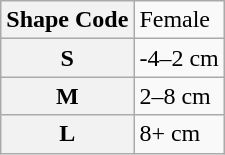<table class="wikitable">
<tr>
<th>Shape Code</th>
<td>Female</td>
</tr>
<tr>
<th>S</th>
<td>-4–2 cm</td>
</tr>
<tr>
<th>M</th>
<td>2–8 cm</td>
</tr>
<tr>
<th>L</th>
<td>8+ cm</td>
</tr>
</table>
